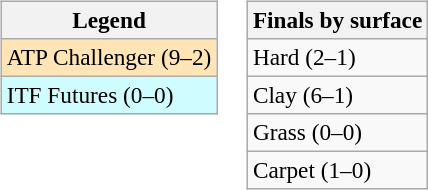<table>
<tr valign=top>
<td><br><table class=wikitable style=font-size:97%>
<tr>
<th>Legend</th>
</tr>
<tr bgcolor=moccasin>
<td>ATP Challenger (9–2)</td>
</tr>
<tr bgcolor=cffcff>
<td>ITF Futures (0–0)</td>
</tr>
</table>
</td>
<td><br><table class=wikitable style=font-size:97%>
<tr>
<th>Finals by surface</th>
</tr>
<tr>
<td>Hard (2–1)</td>
</tr>
<tr>
<td>Clay (6–1)</td>
</tr>
<tr>
<td>Grass (0–0)</td>
</tr>
<tr>
<td>Carpet (1–0)</td>
</tr>
</table>
</td>
</tr>
</table>
